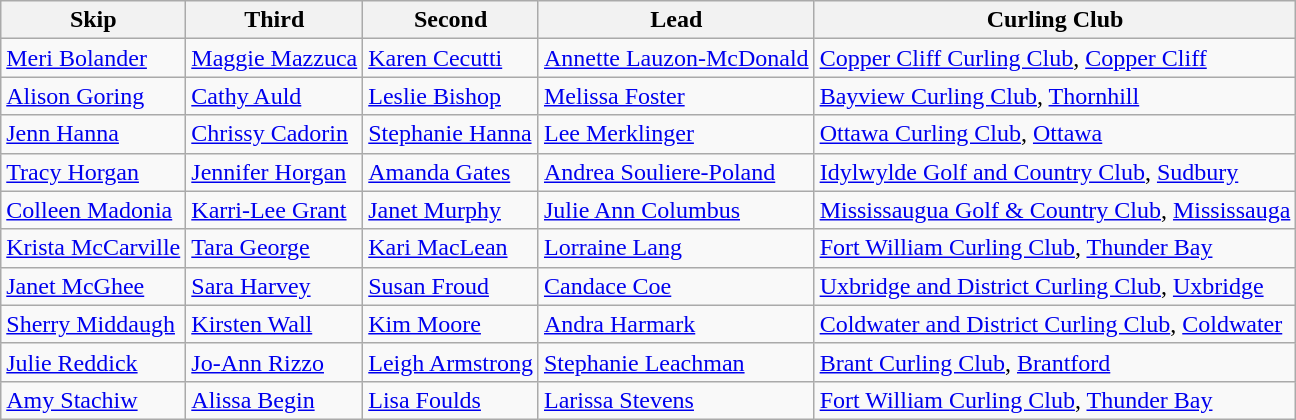<table class="wikitable">
<tr>
<th>Skip</th>
<th>Third</th>
<th>Second</th>
<th>Lead</th>
<th>Curling Club</th>
</tr>
<tr>
<td><a href='#'>Meri Bolander</a></td>
<td><a href='#'>Maggie Mazzuca</a></td>
<td><a href='#'>Karen Cecutti</a></td>
<td><a href='#'>Annette Lauzon-McDonald</a></td>
<td><a href='#'>Copper Cliff Curling Club</a>, <a href='#'>Copper Cliff</a></td>
</tr>
<tr>
<td><a href='#'>Alison Goring</a></td>
<td><a href='#'>Cathy Auld</a></td>
<td><a href='#'>Leslie Bishop</a></td>
<td><a href='#'>Melissa Foster</a></td>
<td><a href='#'>Bayview Curling Club</a>, <a href='#'>Thornhill</a></td>
</tr>
<tr>
<td><a href='#'>Jenn Hanna</a></td>
<td><a href='#'>Chrissy Cadorin</a></td>
<td><a href='#'>Stephanie Hanna</a></td>
<td><a href='#'>Lee Merklinger</a></td>
<td><a href='#'>Ottawa Curling Club</a>, <a href='#'>Ottawa</a></td>
</tr>
<tr>
<td><a href='#'>Tracy Horgan</a></td>
<td><a href='#'>Jennifer Horgan</a></td>
<td><a href='#'>Amanda Gates</a></td>
<td><a href='#'>Andrea Souliere-Poland</a></td>
<td><a href='#'>Idylwylde Golf and Country Club</a>, <a href='#'>Sudbury</a></td>
</tr>
<tr>
<td><a href='#'>Colleen Madonia</a></td>
<td><a href='#'>Karri-Lee Grant</a></td>
<td><a href='#'>Janet Murphy</a></td>
<td><a href='#'>Julie Ann Columbus</a></td>
<td><a href='#'>Mississaugua Golf & Country Club</a>, <a href='#'>Mississauga</a></td>
</tr>
<tr>
<td><a href='#'>Krista McCarville</a></td>
<td><a href='#'>Tara George</a></td>
<td><a href='#'>Kari MacLean</a></td>
<td><a href='#'>Lorraine Lang</a></td>
<td><a href='#'>Fort William Curling Club</a>, <a href='#'>Thunder Bay</a></td>
</tr>
<tr>
<td><a href='#'>Janet McGhee</a></td>
<td><a href='#'>Sara Harvey</a></td>
<td><a href='#'>Susan Froud</a></td>
<td><a href='#'>Candace Coe</a></td>
<td><a href='#'>Uxbridge and District Curling Club</a>, <a href='#'>Uxbridge</a></td>
</tr>
<tr>
<td><a href='#'>Sherry Middaugh</a></td>
<td><a href='#'>Kirsten Wall</a></td>
<td><a href='#'>Kim Moore</a></td>
<td><a href='#'>Andra Harmark</a></td>
<td><a href='#'>Coldwater and District Curling Club</a>, <a href='#'>Coldwater</a></td>
</tr>
<tr>
<td><a href='#'>Julie Reddick</a></td>
<td><a href='#'>Jo-Ann Rizzo</a></td>
<td><a href='#'>Leigh Armstrong</a></td>
<td><a href='#'>Stephanie Leachman</a></td>
<td><a href='#'>Brant Curling Club</a>, <a href='#'>Brantford</a></td>
</tr>
<tr>
<td><a href='#'>Amy Stachiw</a></td>
<td><a href='#'>Alissa Begin</a></td>
<td><a href='#'>Lisa Foulds</a></td>
<td><a href='#'>Larissa Stevens</a></td>
<td><a href='#'>Fort William Curling Club</a>, <a href='#'>Thunder Bay</a></td>
</tr>
</table>
